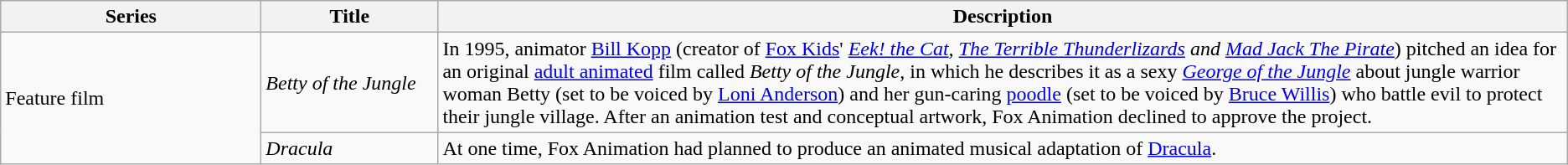<table class="wikitable">
<tr>
<th style="width:150pt;">Series</th>
<th style="width:100pt;">Title</th>
<th>Description</th>
</tr>
<tr>
<td rowspan="2">Feature film</td>
<td><em>Betty of the Jungle</em></td>
<td>In 1995, animator <a href='#'>Bill Kopp</a> (creator of <a href='#'>Fox Kids</a>' <em><a href='#'>Eek! the Cat</a>, <a href='#'>The Terrible Thunderlizards</a> and <a href='#'>Mad Jack The Pirate</a></em>) pitched an idea for an original <a href='#'>adult animated</a> film called <em>Betty of the Jungle</em>, in which he describes it as a sexy <em><a href='#'>George of the Jungle</a></em> about jungle warrior woman Betty (set to be voiced by <a href='#'>Loni Anderson</a>) and her gun-caring <a href='#'>poodle</a> (set to be voiced by <a href='#'>Bruce Willis</a>) who battle evil to protect their jungle village. After an animation test and conceptual artwork, Fox Animation declined to approve the project.</td>
</tr>
<tr>
<td><em>Dracula</em></td>
<td>At one time, Fox Animation had planned to produce an animated musical adaptation of <a href='#'>Dracula</a>.</td>
</tr>
</table>
